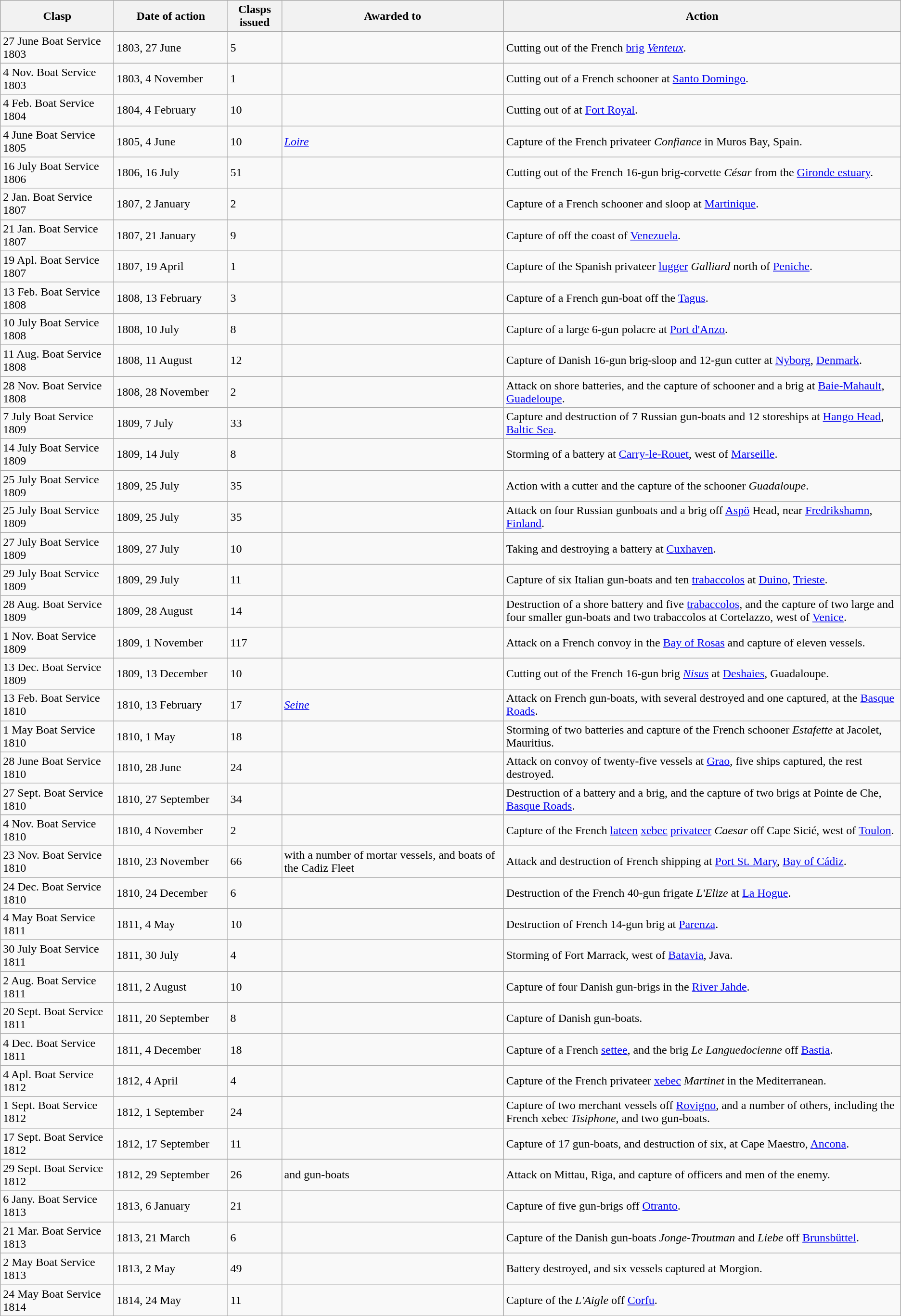<table class ="wikitable sortable">
<tr>
<th width=150>Clasp</th>
<th width=150>Date of action</th>
<th>Clasps issued</th>
<th width=300>Awarded to</th>
<th>Action</th>
</tr>
<tr>
<td>27 June Boat Service 1803</td>
<td>1803, 27 June</td>
<td>5</td>
<td></td>
<td>Cutting out of the French <a href='#'>brig</a> <em><a href='#'>Venteux</a></em>.</td>
</tr>
<tr>
<td>4 Nov. Boat Service 1803</td>
<td>1803, 4 November</td>
<td>1</td>
<td></td>
<td>Cutting out of a French schooner at <a href='#'>Santo Domingo</a>.</td>
</tr>
<tr>
<td>4 Feb. Boat Service 1804</td>
<td>1804, 4 February</td>
<td>10</td>
<td></td>
<td>Cutting out of  at <a href='#'>Fort Royal</a>.</td>
</tr>
<tr>
<td>4 June Boat Service 1805</td>
<td>1805, 4 June</td>
<td>10</td>
<td><em><a href='#'>Loire</a></em></td>
<td>Capture of the French privateer <em>Confiance</em> in Muros Bay, Spain.</td>
</tr>
<tr>
<td>16 July Boat Service 1806</td>
<td>1806, 16 July</td>
<td>51</td>
<td>              </td>
<td>Cutting out of the French 16-gun brig-corvette <em>César</em> from the <a href='#'>Gironde estuary</a>.</td>
</tr>
<tr>
<td>2 Jan. Boat Service 1807</td>
<td>1807, 2 January</td>
<td>2</td>
<td></td>
<td>Capture of a French schooner and sloop at <a href='#'>Martinique</a>.</td>
</tr>
<tr>
<td>21 Jan. Boat Service 1807</td>
<td>1807, 21 January</td>
<td>9</td>
<td></td>
<td>Capture of  off the coast of <a href='#'>Venezuela</a>.</td>
</tr>
<tr>
<td>19 Apl. Boat Service 1807</td>
<td>1807, 19 April</td>
<td>1</td>
<td></td>
<td>Capture of the Spanish privateer <a href='#'>lugger</a> <em>Galliard</em> north of <a href='#'>Peniche</a>.</td>
</tr>
<tr>
<td>13 Feb. Boat Service 1808</td>
<td>1808, 13 February</td>
<td>3</td>
<td></td>
<td>Capture of a French gun-boat off the <a href='#'>Tagus</a>.</td>
</tr>
<tr>
<td>10 July Boat Service 1808</td>
<td>1808, 10 July</td>
<td>8</td>
<td></td>
<td>Capture of a large 6-gun polacre at <a href='#'>Port d'Anzo</a>.</td>
</tr>
<tr>
<td>11 Aug. Boat Service 1808</td>
<td>1808, 11 August</td>
<td>12</td>
<td></td>
<td>Capture of Danish 16-gun brig-sloop  and 12-gun cutter  at <a href='#'>Nyborg</a>, <a href='#'>Denmark</a>.</td>
</tr>
<tr>
<td>28 Nov. Boat Service 1808</td>
<td>1808, 28 November</td>
<td>2</td>
<td></td>
<td>Attack on shore batteries, and the capture of schooner and a brig at <a href='#'>Baie-Mahault</a>, <a href='#'>Guadeloupe</a>.</td>
</tr>
<tr>
<td>7 July Boat Service 1809</td>
<td>1809, 7 July</td>
<td>33</td>
<td>      </td>
<td>Capture and destruction of 7 Russian gun-boats and 12 storeships at <a href='#'>Hango Head</a>, <a href='#'>Baltic Sea</a>.</td>
</tr>
<tr>
<td>14 July Boat Service 1809</td>
<td>1809, 14 July</td>
<td>8</td>
<td></td>
<td>Storming of a battery at <a href='#'>Carry-le-Rouet</a>, west of <a href='#'>Marseille</a>.</td>
</tr>
<tr>
<td>25 July Boat Service 1809</td>
<td>1809, 25 July</td>
<td>35</td>
<td></td>
<td>Action with a cutter and the capture of the schooner <em>Guadaloupe</em>.</td>
</tr>
<tr>
<td>25 July Boat Service 1809</td>
<td>1809, 25 July</td>
<td>35</td>
<td>      </td>
<td>Attack on four Russian gunboats and a brig off <a href='#'>Aspö</a> Head, near <a href='#'>Fredrikshamn</a>, <a href='#'>Finland</a>.</td>
</tr>
<tr>
<td>27 July Boat Service 1809</td>
<td>1809, 27 July</td>
<td>10</td>
<td>        </td>
<td>Taking and destroying a battery at <a href='#'>Cuxhaven</a>.</td>
</tr>
<tr>
<td>29 July Boat Service 1809</td>
<td>1809, 29 July</td>
<td>11</td>
<td>    </td>
<td>Capture of six Italian gun-boats and ten <a href='#'>trabaccolos</a> at <a href='#'>Duino</a>, <a href='#'>Trieste</a>.</td>
</tr>
<tr>
<td>28 Aug. Boat Service 1809</td>
<td>1809, 28 August</td>
<td>14</td>
<td></td>
<td>Destruction of a shore battery and five <a href='#'>trabaccolos</a>, and the capture of two large and four smaller gun-boats and two trabaccolos at Cortelazzo, west of <a href='#'>Venice</a>.</td>
</tr>
<tr>
<td>1 Nov. Boat Service 1809</td>
<td>1809, 1 November</td>
<td>117</td>
<td>              </td>
<td>Attack on a French convoy in the <a href='#'>Bay of Rosas</a> and capture of eleven vessels.</td>
</tr>
<tr>
<td>13 Dec. Boat Service 1809</td>
<td>1809, 13 December</td>
<td>10</td>
<td>        </td>
<td>Cutting out of the French 16-gun brig <a href='#'><em>Nisus</em></a> at <a href='#'>Deshaies</a>, Guadaloupe.</td>
</tr>
<tr>
<td>13 Feb. Boat Service 1810</td>
<td>1810, 13 February</td>
<td>17</td>
<td>    <em><a href='#'>Seine</a></em></td>
<td>Attack on French gun-boats, with several destroyed and one captured, at the <a href='#'>Basque Roads</a>.</td>
</tr>
<tr>
<td>1 May Boat Service 1810</td>
<td>1810, 1 May</td>
<td>18</td>
<td></td>
<td>Storming of two batteries and capture of the French schooner <em>Estafette</em> at Jacolet, Mauritius.</td>
</tr>
<tr>
<td>28 June Boat Service 1810</td>
<td>1810, 28 June</td>
<td>24</td>
<td>    </td>
<td>Attack on convoy of twenty-five vessels at <a href='#'>Grao</a>, five ships captured, the rest destroyed.</td>
</tr>
<tr>
<td>27 Sept. Boat Service 1810</td>
<td>1810, 27 September</td>
<td>34</td>
<td>    </td>
<td>Destruction of a battery and a brig, and the capture of two brigs at Pointe de Che, <a href='#'>Basque Roads</a>.</td>
</tr>
<tr>
<td>4 Nov. Boat Service 1810</td>
<td>1810, 4 November</td>
<td>2</td>
<td></td>
<td>Capture of the French <a href='#'>lateen</a> <a href='#'>xebec</a> <a href='#'>privateer</a> <em>Caesar</em> off Cape Sicié, west of <a href='#'>Toulon</a>.</td>
</tr>
<tr>
<td>23 Nov. Boat Service 1810</td>
<td>1810, 23 November</td>
<td>66</td>
<td>      with a number of mortar vessels, and boats of the Cadiz Fleet</td>
<td>Attack and destruction of French shipping at <a href='#'>Port St. Mary</a>, <a href='#'>Bay of Cádiz</a>.</td>
</tr>
<tr>
<td>24 Dec. Boat Service 1810</td>
<td>1810, 24 December</td>
<td>6</td>
<td></td>
<td>Destruction of the French 40-gun frigate <em>L'Elize</em> at <a href='#'>La Hogue</a>.</td>
</tr>
<tr>
<td>4 May Boat Service 1811</td>
<td>1811, 4 May</td>
<td>10</td>
<td>  </td>
<td>Destruction of French 14-gun brig at <a href='#'>Parenza</a>.</td>
</tr>
<tr>
<td>30 July Boat Service 1811</td>
<td>1811, 30 July</td>
<td>4</td>
<td></td>
<td>Storming of Fort Marrack, west of <a href='#'>Batavia</a>, Java.</td>
</tr>
<tr>
<td>2 Aug. Boat Service 1811</td>
<td>1811, 2 August</td>
<td>10</td>
<td>          </td>
<td>Capture of four Danish gun-brigs in the <a href='#'>River Jahde</a>.</td>
</tr>
<tr>
<td>20 Sept. Boat Service 1811</td>
<td>1811, 20 September</td>
<td>8</td>
<td></td>
<td>Capture of Danish gun-boats.</td>
</tr>
<tr>
<td>4 Dec. Boat Service 1811</td>
<td>1811, 4 December</td>
<td>18</td>
<td></td>
<td>Capture of a French <a href='#'>settee</a>, and the brig <em>Le Languedocienne</em> off <a href='#'>Bastia</a>.</td>
</tr>
<tr>
<td>4 Apl. Boat Service 1812</td>
<td>1812, 4 April</td>
<td>4</td>
<td></td>
<td>Capture of the French privateer <a href='#'>xebec</a> <em>Martinet</em> in the Mediterranean.</td>
</tr>
<tr>
<td>1 Sept. Boat Service 1812</td>
<td>1812, 1 September</td>
<td>24</td>
<td>  </td>
<td>Capture of two merchant vessels off <a href='#'>Rovigno</a>, and a number of others, including the French xebec <em>Tisiphone</em>, and two gun-boats.</td>
</tr>
<tr>
<td>17 Sept. Boat Service 1812</td>
<td>1812, 17 September</td>
<td>11</td>
<td></td>
<td>Capture of 17 gun-boats, and destruction of six, at Cape Maestro, <a href='#'>Ancona</a>.</td>
</tr>
<tr>
<td>29 Sept. Boat Service 1812</td>
<td>1812, 29 September</td>
<td>26</td>
<td>    and gun-boats</td>
<td>Attack on Mittau, Riga, and capture of officers and men of the enemy.</td>
</tr>
<tr>
<td>6 Jany. Boat Service 1813</td>
<td>1813, 6 January</td>
<td>21</td>
<td></td>
<td>Capture of five gun-brigs off <a href='#'>Otranto</a>.</td>
</tr>
<tr>
<td>21 Mar. Boat Service 1813</td>
<td>1813, 21 March</td>
<td>6</td>
<td>  </td>
<td>Capture of the Danish gun-boats <em>Jonge-Troutman</em> and <em>Liebe</em> off <a href='#'>Brunsbüttel</a>.</td>
</tr>
<tr>
<td>2 May Boat Service 1813</td>
<td>1813, 2 May</td>
<td>49</td>
<td>      </td>
<td>Battery destroyed, and six vessels captured at Morgion.</td>
</tr>
<tr>
<td>24 May Boat Service 1814</td>
<td>1814, 24 May</td>
<td>11</td>
<td></td>
<td>Capture of the <em>L'Aigle</em> off <a href='#'>Corfu</a>.</td>
</tr>
<tr>
</tr>
</table>
